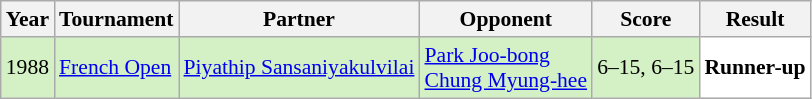<table class="sortable wikitable" style="font-size: 90%;">
<tr>
<th>Year</th>
<th>Tournament</th>
<th>Partner</th>
<th>Opponent</th>
<th>Score</th>
<th>Result</th>
</tr>
<tr style="background:#D4F1C5">
<td align="center">1988</td>
<td align="left"><a href='#'>French Open</a></td>
<td align="left"> <a href='#'>Piyathip Sansaniyakulvilai</a></td>
<td align="left"> <a href='#'>Park Joo-bong</a> <br>  <a href='#'>Chung Myung-hee</a></td>
<td align="left">6–15, 6–15</td>
<td style="text-align:left; background:white"> <strong>Runner-up</strong></td>
</tr>
</table>
